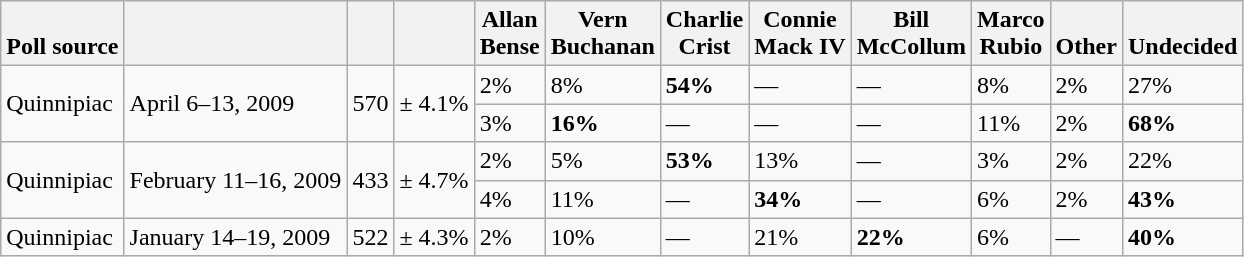<table class="wikitable">
<tr valign= bottom>
<th>Poll source</th>
<th></th>
<th></th>
<th></th>
<th>Allan<br>Bense</th>
<th>Vern<br>Buchanan</th>
<th>Charlie<br>Crist</th>
<th>Connie<br>Mack IV</th>
<th>Bill<br>McCollum</th>
<th>Marco<br>Rubio</th>
<th>Other</th>
<th>Undecided</th>
</tr>
<tr>
<td rowspan=2>Quinnipiac</td>
<td rowspan=2>April 6–13, 2009</td>
<td rowspan=2>570</td>
<td rowspan=2>± 4.1%</td>
<td>2%</td>
<td>8%</td>
<td><strong>54%</strong></td>
<td>—</td>
<td>—</td>
<td>8%</td>
<td>2%</td>
<td>27%</td>
</tr>
<tr>
<td>3%</td>
<td><strong>16%</strong></td>
<td>—</td>
<td>—</td>
<td>—</td>
<td>11%</td>
<td>2%</td>
<td><strong>68%</strong></td>
</tr>
<tr>
<td rowspan=2>Quinnipiac</td>
<td rowspan=2>February 11–16, 2009</td>
<td rowspan=2>433</td>
<td rowspan=2>± 4.7%</td>
<td>2%</td>
<td>5%</td>
<td><strong>53%</strong></td>
<td>13%</td>
<td>—</td>
<td>3%</td>
<td>2%</td>
<td>22%</td>
</tr>
<tr>
<td>4%</td>
<td>11%</td>
<td>—</td>
<td><strong>34%</strong></td>
<td>—</td>
<td>6%</td>
<td>2%</td>
<td><strong>43%</strong></td>
</tr>
<tr>
<td>Quinnipiac</td>
<td>January 14–19, 2009</td>
<td>522</td>
<td>± 4.3%</td>
<td>2%</td>
<td>10%</td>
<td>—</td>
<td>21%</td>
<td><strong>22%</strong></td>
<td>6%</td>
<td>—</td>
<td><strong>40%</strong></td>
</tr>
</table>
